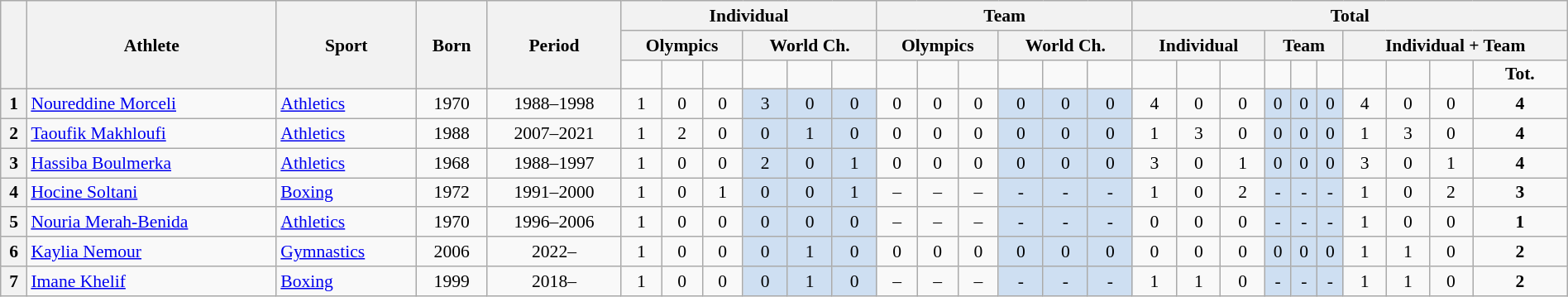<table class="wikitable" width=100% style="font-size:90%; text-align:center;">
<tr>
<th rowspan=3></th>
<th rowspan=3>Athlete</th>
<th rowspan=3>Sport</th>
<th rowspan=3>Born</th>
<th rowspan=3>Period</th>
<th colspan=6>Individual</th>
<th colspan=6>Team</th>
<th colspan=10>Total</th>
</tr>
<tr>
<th colspan=3>Olympics</th>
<th colspan=3>World Ch.</th>
<th colspan=3>Olympics</th>
<th colspan=3>World Ch.</th>
<th colspan=3>Individual</th>
<th colspan=3>Team</th>
<th colspan=4>Individual + Team</th>
</tr>
<tr>
<td></td>
<td></td>
<td></td>
<td></td>
<td></td>
<td></td>
<td></td>
<td></td>
<td></td>
<td></td>
<td></td>
<td></td>
<td></td>
<td></td>
<td></td>
<td></td>
<td></td>
<td></td>
<td></td>
<td></td>
<td></td>
<td><strong>Tot.</strong></td>
</tr>
<tr>
<th>1</th>
<td align=left><a href='#'>Noureddine Morceli</a></td>
<td align=left><a href='#'>Athletics</a></td>
<td>1970</td>
<td>1988–1998</td>
<td>1</td>
<td>0</td>
<td>0</td>
<td bgcolor=#cedff2>3</td>
<td bgcolor=#cedff2>0</td>
<td bgcolor=#cedff2>0</td>
<td>0</td>
<td>0</td>
<td>0</td>
<td bgcolor=#cedff2>0</td>
<td bgcolor=#cedff2>0</td>
<td bgcolor=#cedff2>0</td>
<td>4</td>
<td>0</td>
<td>0</td>
<td bgcolor=#cedff2>0</td>
<td bgcolor=#cedff2>0</td>
<td bgcolor=#cedff2>0</td>
<td>4</td>
<td>0</td>
<td>0</td>
<td><strong>4</strong></td>
</tr>
<tr>
<th>2</th>
<td align=left bgcolor=><a href='#'>Taoufik Makhloufi</a></td>
<td align=left><a href='#'>Athletics</a></td>
<td>1988</td>
<td>2007–2021</td>
<td>1</td>
<td>2</td>
<td>0</td>
<td bgcolor=#cedff2>0</td>
<td bgcolor=#cedff2>1</td>
<td bgcolor=#cedff2>0</td>
<td>0</td>
<td>0</td>
<td>0</td>
<td bgcolor=#cedff2>0</td>
<td bgcolor=#cedff2>0</td>
<td bgcolor=#cedff2>0</td>
<td>1</td>
<td>3</td>
<td>0</td>
<td bgcolor=#cedff2>0</td>
<td bgcolor=#cedff2>0</td>
<td bgcolor=#cedff2>0</td>
<td>1</td>
<td>3</td>
<td>0</td>
<td><strong>4</strong></td>
</tr>
<tr>
<th>3</th>
<td align=left><a href='#'>Hassiba Boulmerka</a></td>
<td align=left><a href='#'>Athletics</a></td>
<td>1968</td>
<td>1988–1997</td>
<td>1</td>
<td>0</td>
<td>0</td>
<td bgcolor=#cedff2>2</td>
<td bgcolor=#cedff2>0</td>
<td bgcolor=#cedff2>1</td>
<td>0</td>
<td>0</td>
<td>0</td>
<td bgcolor=#cedff2>0</td>
<td bgcolor=#cedff2>0</td>
<td bgcolor=#cedff2>0</td>
<td>3</td>
<td>0</td>
<td>1</td>
<td bgcolor=#cedff2>0</td>
<td bgcolor=#cedff2>0</td>
<td bgcolor=#cedff2>0</td>
<td>3</td>
<td>0</td>
<td>1</td>
<td><strong>4</strong></td>
</tr>
<tr>
<th>4</th>
<td align=left><a href='#'>Hocine Soltani</a></td>
<td align=left><a href='#'>Boxing</a></td>
<td>1972</td>
<td>1991–2000</td>
<td>1</td>
<td>0</td>
<td>1</td>
<td bgcolor=#cedff2>0</td>
<td bgcolor=#cedff2>0</td>
<td bgcolor=#cedff2>1</td>
<td>–</td>
<td>–</td>
<td>–</td>
<td bgcolor=#cedff2>-</td>
<td bgcolor=#cedff2>-</td>
<td bgcolor=#cedff2>-</td>
<td>1</td>
<td>0</td>
<td>2</td>
<td bgcolor=#cedff2>-</td>
<td bgcolor=#cedff2>-</td>
<td bgcolor=#cedff2>-</td>
<td>1</td>
<td>0</td>
<td>2</td>
<td><strong>3</strong></td>
</tr>
<tr>
<th>5</th>
<td align=left><a href='#'>Nouria Merah-Benida</a></td>
<td align=left><a href='#'>Athletics</a></td>
<td>1970</td>
<td>1996–2006</td>
<td>1</td>
<td>0</td>
<td>0</td>
<td bgcolor=#cedff2>0</td>
<td bgcolor=#cedff2>0</td>
<td bgcolor=#cedff2>0</td>
<td>–</td>
<td>–</td>
<td>–</td>
<td bgcolor=#cedff2>-</td>
<td bgcolor=#cedff2>-</td>
<td bgcolor=#cedff2>-</td>
<td>0</td>
<td>0</td>
<td>0</td>
<td bgcolor=#cedff2>-</td>
<td bgcolor=#cedff2>-</td>
<td bgcolor=#cedff2>-</td>
<td>1</td>
<td>0</td>
<td>0</td>
<td><strong>1</strong></td>
</tr>
<tr>
<th>6</th>
<td align=left><a href='#'>Kaylia Nemour</a></td>
<td align=left><a href='#'>Gymnastics</a></td>
<td>2006</td>
<td>2022–</td>
<td>1</td>
<td>0</td>
<td>0</td>
<td bgcolor=#cedff2>0</td>
<td bgcolor=#cedff2>1</td>
<td bgcolor=#cedff2>0</td>
<td>0</td>
<td>0</td>
<td>0</td>
<td bgcolor=#cedff2>0</td>
<td bgcolor=#cedff2>0</td>
<td bgcolor=#cedff2>0</td>
<td>0</td>
<td>0</td>
<td>0</td>
<td bgcolor=#cedff2>0</td>
<td bgcolor=#cedff2>0</td>
<td bgcolor=#cedff2>0</td>
<td>1</td>
<td>1</td>
<td>0</td>
<td><strong>2</strong></td>
</tr>
<tr>
<th>7</th>
<td align=left><a href='#'>Imane Khelif</a></td>
<td align=left><a href='#'>Boxing</a></td>
<td>1999</td>
<td>2018–</td>
<td>1</td>
<td>0</td>
<td>0</td>
<td bgcolor=#cedff2>0</td>
<td bgcolor=#cedff2>1</td>
<td bgcolor=#cedff2>0</td>
<td>–</td>
<td>–</td>
<td>–</td>
<td bgcolor=#cedff2>-</td>
<td bgcolor=#cedff2>-</td>
<td bgcolor=#cedff2>-</td>
<td>1</td>
<td>1</td>
<td>0</td>
<td bgcolor=#cedff2>-</td>
<td bgcolor=#cedff2>-</td>
<td bgcolor=#cedff2>-</td>
<td>1</td>
<td>1</td>
<td>0</td>
<td><strong>2</strong></td>
</tr>
</table>
